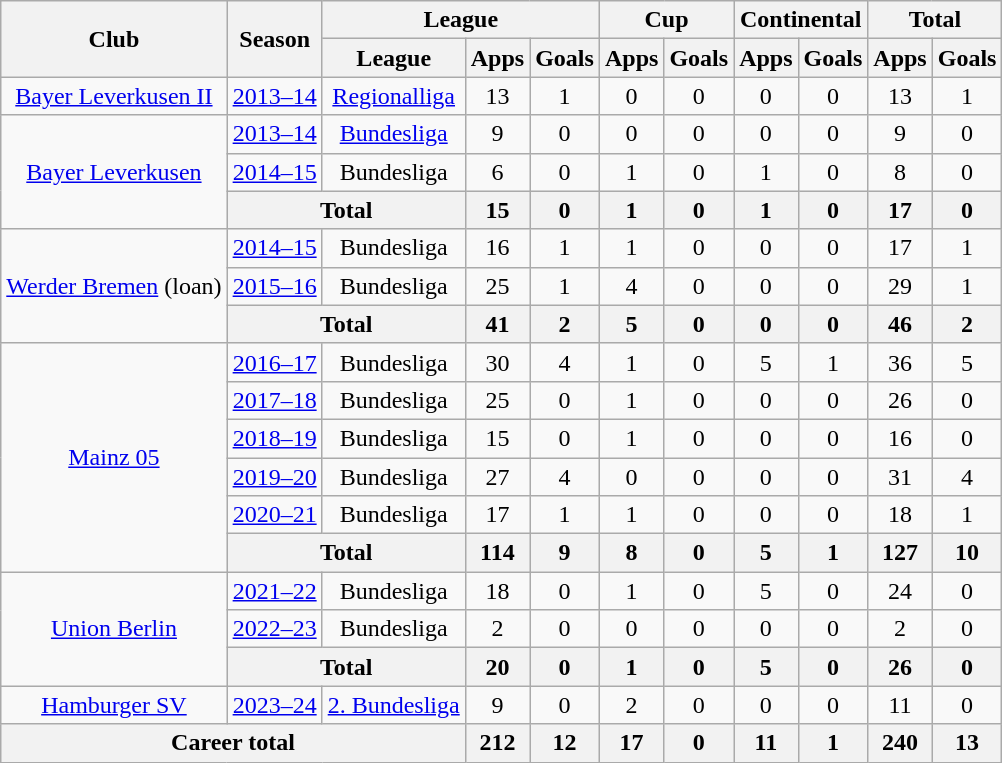<table class="wikitable" style="text-align: center">
<tr>
<th rowspan="2">Club</th>
<th rowspan="2">Season</th>
<th colspan="3">League</th>
<th colspan="2">Cup</th>
<th colspan="2">Continental</th>
<th colspan="2">Total</th>
</tr>
<tr>
<th>League</th>
<th>Apps</th>
<th>Goals</th>
<th>Apps</th>
<th>Goals</th>
<th>Apps</th>
<th>Goals</th>
<th>Apps</th>
<th>Goals</th>
</tr>
<tr>
<td><a href='#'>Bayer Leverkusen II</a></td>
<td><a href='#'>2013–14</a></td>
<td><a href='#'>Regionalliga</a></td>
<td>13</td>
<td>1</td>
<td>0</td>
<td>0</td>
<td>0</td>
<td>0</td>
<td>13</td>
<td>1</td>
</tr>
<tr>
<td rowspan="3"><a href='#'>Bayer Leverkusen</a></td>
<td><a href='#'>2013–14</a></td>
<td rowspan="1"><a href='#'>Bundesliga</a></td>
<td>9</td>
<td>0</td>
<td>0</td>
<td>0</td>
<td>0</td>
<td>0</td>
<td>9</td>
<td>0</td>
</tr>
<tr>
<td><a href='#'>2014–15</a></td>
<td rowspan="1">Bundesliga</td>
<td>6</td>
<td>0</td>
<td>1</td>
<td>0</td>
<td>1</td>
<td>0</td>
<td>8</td>
<td>0</td>
</tr>
<tr>
<th colspan="2">Total</th>
<th>15</th>
<th>0</th>
<th>1</th>
<th>0</th>
<th>1</th>
<th>0</th>
<th>17</th>
<th>0</th>
</tr>
<tr>
<td rowspan="3"><a href='#'>Werder Bremen</a> (loan)</td>
<td><a href='#'>2014–15</a></td>
<td rowspan="1">Bundesliga</td>
<td>16</td>
<td>1</td>
<td>1</td>
<td>0</td>
<td>0</td>
<td>0</td>
<td>17</td>
<td>1</td>
</tr>
<tr>
<td><a href='#'>2015–16</a></td>
<td rowspan="1">Bundesliga</td>
<td>25</td>
<td>1</td>
<td>4</td>
<td>0</td>
<td>0</td>
<td>0</td>
<td>29</td>
<td>1</td>
</tr>
<tr>
<th colspan="2">Total</th>
<th>41</th>
<th>2</th>
<th>5</th>
<th>0</th>
<th>0</th>
<th>0</th>
<th>46</th>
<th>2</th>
</tr>
<tr>
<td rowspan="6"><a href='#'>Mainz 05</a></td>
<td><a href='#'>2016–17</a></td>
<td rowspan="1">Bundesliga</td>
<td>30</td>
<td>4</td>
<td>1</td>
<td>0</td>
<td>5</td>
<td>1</td>
<td>36</td>
<td>5</td>
</tr>
<tr>
<td><a href='#'>2017–18</a></td>
<td rowspan="1">Bundesliga</td>
<td>25</td>
<td>0</td>
<td>1</td>
<td>0</td>
<td>0</td>
<td>0</td>
<td>26</td>
<td>0</td>
</tr>
<tr>
<td><a href='#'>2018–19</a></td>
<td rowspan="1">Bundesliga</td>
<td>15</td>
<td>0</td>
<td>1</td>
<td>0</td>
<td>0</td>
<td>0</td>
<td>16</td>
<td>0</td>
</tr>
<tr>
<td><a href='#'>2019–20</a></td>
<td rowspan="1">Bundesliga</td>
<td>27</td>
<td>4</td>
<td>0</td>
<td>0</td>
<td>0</td>
<td>0</td>
<td>31</td>
<td>4</td>
</tr>
<tr>
<td><a href='#'>2020–21</a></td>
<td rowspan="1">Bundesliga</td>
<td>17</td>
<td>1</td>
<td>1</td>
<td>0</td>
<td>0</td>
<td>0</td>
<td>18</td>
<td>1</td>
</tr>
<tr>
<th colspan="2">Total</th>
<th>114</th>
<th>9</th>
<th>8</th>
<th>0</th>
<th>5</th>
<th>1</th>
<th>127</th>
<th>10</th>
</tr>
<tr>
<td rowspan="3"><a href='#'>Union Berlin</a></td>
<td><a href='#'>2021–22</a></td>
<td rowspan="1">Bundesliga</td>
<td>18</td>
<td>0</td>
<td>1</td>
<td>0</td>
<td>5</td>
<td>0</td>
<td>24</td>
<td>0</td>
</tr>
<tr>
<td><a href='#'>2022–23</a></td>
<td rowspan="1">Bundesliga</td>
<td>2</td>
<td>0</td>
<td>0</td>
<td>0</td>
<td>0</td>
<td>0</td>
<td>2</td>
<td>0</td>
</tr>
<tr>
<th colspan="2">Total</th>
<th>20</th>
<th>0</th>
<th>1</th>
<th>0</th>
<th>5</th>
<th>0</th>
<th>26</th>
<th>0</th>
</tr>
<tr>
<td><a href='#'>Hamburger SV</a></td>
<td><a href='#'>2023–24</a></td>
<td rowspan="1"><a href='#'>2. Bundesliga</a></td>
<td>9</td>
<td>0</td>
<td>2</td>
<td>0</td>
<td>0</td>
<td>0</td>
<td>11</td>
<td>0</td>
</tr>
<tr>
<th colspan="3">Career total</th>
<th>212</th>
<th>12</th>
<th>17</th>
<th>0</th>
<th>11</th>
<th>1</th>
<th>240</th>
<th>13</th>
</tr>
</table>
